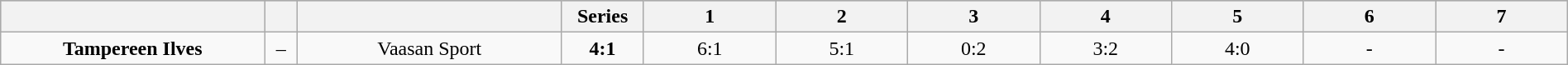<table class="wikitable" width="100%">
<tr style="background-color:#c0c0c0;">
<th style="width:16%;"></th>
<th style="width:2%;"></th>
<th style="width:16%;"></th>
<th style="width:5%;">Series</th>
<th style="width:8%;">1</th>
<th style="width:8%;">2</th>
<th style="width:8%;">3</th>
<th style="width:8%;">4</th>
<th style="width:8%;">5</th>
<th style="width:8%;">6</th>
<th style="width:8%;">7</th>
</tr>
<tr align="center">
<td><strong>Tampereen Ilves</strong></td>
<td>–</td>
<td>Vaasan Sport</td>
<td><strong>4:1</strong></td>
<td>6:1</td>
<td>5:1</td>
<td>0:2</td>
<td>3:2</td>
<td>4:0</td>
<td>-</td>
<td>-</td>
</tr>
</table>
